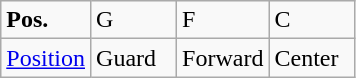<table class="wikitable">
<tr>
<td width="50"><strong>Pos.</strong></td>
<td width="50">G</td>
<td width="50">F</td>
<td width="50">C</td>
</tr>
<tr>
<td><a href='#'>Position</a></td>
<td>Guard</td>
<td>Forward</td>
<td>Center</td>
</tr>
</table>
